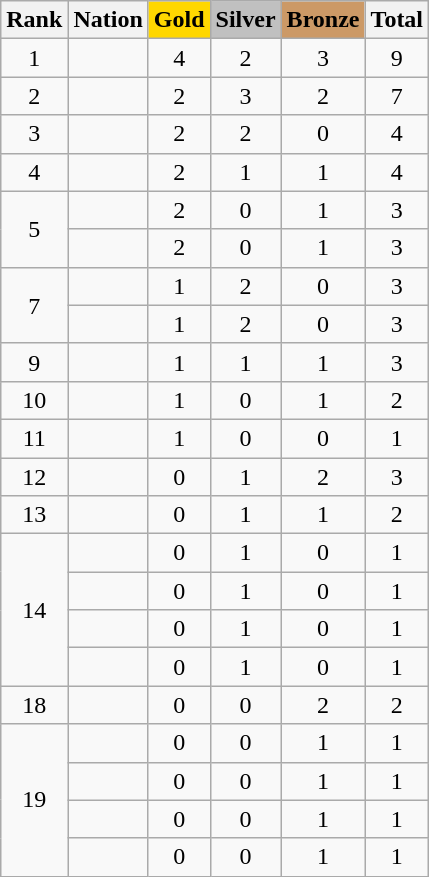<table class="wikitable sortable" style="text-align:center">
<tr>
<th>Rank</th>
<th>Nation</th>
<th style="background-color:gold">Gold</th>
<th style="background-color:silver">Silver</th>
<th style="background-color:#cc9966">Bronze</th>
<th>Total</th>
</tr>
<tr>
<td>1</td>
<td align=left></td>
<td>4</td>
<td>2</td>
<td>3</td>
<td>9</td>
</tr>
<tr>
<td>2</td>
<td align=left></td>
<td>2</td>
<td>3</td>
<td>2</td>
<td>7</td>
</tr>
<tr>
<td>3</td>
<td align=left></td>
<td>2</td>
<td>2</td>
<td>0</td>
<td>4</td>
</tr>
<tr>
<td>4</td>
<td align=left></td>
<td>2</td>
<td>1</td>
<td>1</td>
<td>4</td>
</tr>
<tr>
<td rowspan=2>5</td>
<td align=left></td>
<td>2</td>
<td>0</td>
<td>1</td>
<td>3</td>
</tr>
<tr>
<td align=left></td>
<td>2</td>
<td>0</td>
<td>1</td>
<td>3</td>
</tr>
<tr>
<td rowspan=2>7</td>
<td align=left></td>
<td>1</td>
<td>2</td>
<td>0</td>
<td>3</td>
</tr>
<tr>
<td align=left></td>
<td>1</td>
<td>2</td>
<td>0</td>
<td>3</td>
</tr>
<tr>
<td>9</td>
<td align=left></td>
<td>1</td>
<td>1</td>
<td>1</td>
<td>3</td>
</tr>
<tr>
<td>10</td>
<td align=left></td>
<td>1</td>
<td>0</td>
<td>1</td>
<td>2</td>
</tr>
<tr>
<td>11</td>
<td align=left></td>
<td>1</td>
<td>0</td>
<td>0</td>
<td>1</td>
</tr>
<tr>
<td>12</td>
<td align=left></td>
<td>0</td>
<td>1</td>
<td>2</td>
<td>3</td>
</tr>
<tr>
<td>13</td>
<td align=left></td>
<td>0</td>
<td>1</td>
<td>1</td>
<td>2</td>
</tr>
<tr>
<td rowspan=4>14</td>
<td align=left></td>
<td>0</td>
<td>1</td>
<td>0</td>
<td>1</td>
</tr>
<tr>
<td align=left></td>
<td>0</td>
<td>1</td>
<td>0</td>
<td>1</td>
</tr>
<tr>
<td align=left></td>
<td>0</td>
<td>1</td>
<td>0</td>
<td>1</td>
</tr>
<tr>
<td align=left></td>
<td>0</td>
<td>1</td>
<td>0</td>
<td>1</td>
</tr>
<tr>
<td>18</td>
<td align=left></td>
<td>0</td>
<td>0</td>
<td>2</td>
<td>2</td>
</tr>
<tr>
<td rowspan=4>19</td>
<td align=left></td>
<td>0</td>
<td>0</td>
<td>1</td>
<td>1</td>
</tr>
<tr>
<td align=left></td>
<td>0</td>
<td>0</td>
<td>1</td>
<td>1</td>
</tr>
<tr>
<td align=left></td>
<td>0</td>
<td>0</td>
<td>1</td>
<td>1</td>
</tr>
<tr>
<td align=left></td>
<td>0</td>
<td>0</td>
<td>1</td>
<td>1</td>
</tr>
</table>
